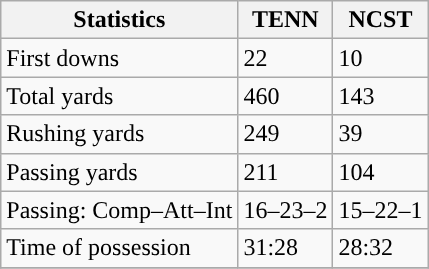<table class="wikitable" style="float: left;">
<tr>
<th>Statistics</th>
<th>TENN</th>
<th>NCST</th>
</tr>
<tr>
<td>First downs</td>
<td>22</td>
<td>10</td>
</tr>
<tr>
<td>Total yards</td>
<td>460</td>
<td>143</td>
</tr>
<tr>
<td>Rushing yards</td>
<td>249</td>
<td>39</td>
</tr>
<tr>
<td>Passing yards</td>
<td>211</td>
<td>104</td>
</tr>
<tr>
<td>Passing: Comp–Att–Int</td>
<td>16–23–2</td>
<td>15–22–1</td>
</tr>
<tr>
<td>Time of possession</td>
<td>31:28</td>
<td>28:32</td>
</tr>
<tr>
</tr>
</table>
